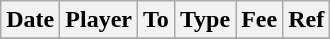<table class="wikitable">
<tr>
<th>Date</th>
<th>Player</th>
<th>To</th>
<th>Type</th>
<th>Fee</th>
<th>Ref</th>
</tr>
<tr>
</tr>
</table>
